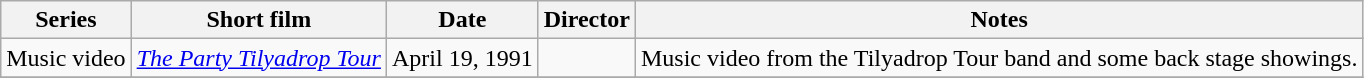<table class="wikitable sortable">
<tr>
<th>Series</th>
<th>Short film</th>
<th>Date</th>
<th>Director</th>
<th>Notes</th>
</tr>
<tr>
<td>Music video</td>
<td><em><a href='#'>The Party Tilyadrop Tour</a></em></td>
<td>April 19, 1991</td>
<td></td>
<td>Music video from the Tilyadrop Tour band and some back stage showings.</td>
</tr>
<tr>
</tr>
</table>
